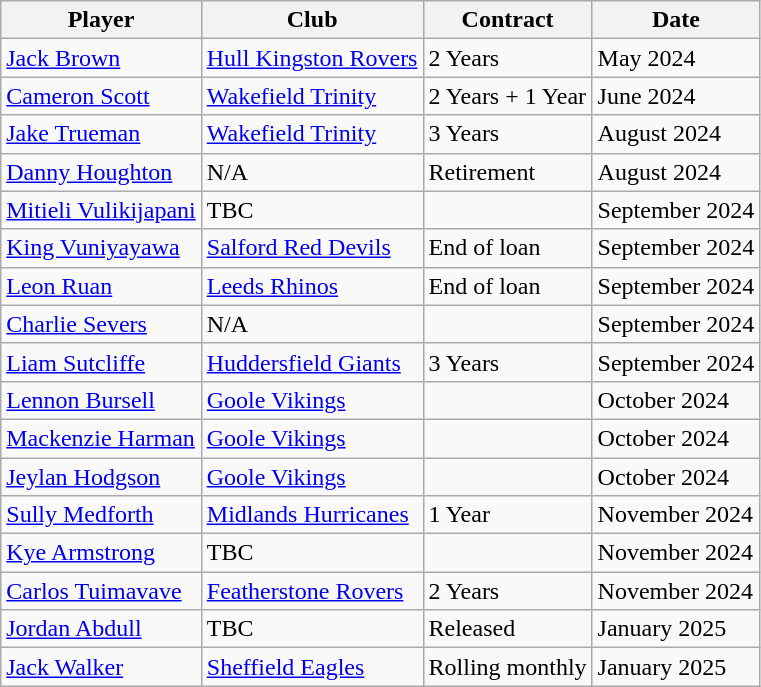<table class="wikitable">
<tr>
<th>Player</th>
<th>Club</th>
<th>Contract</th>
<th>Date</th>
</tr>
<tr>
<td> <a href='#'>Jack Brown</a></td>
<td> <a href='#'>Hull Kingston Rovers</a></td>
<td>2 Years</td>
<td>May 2024</td>
</tr>
<tr>
<td> <a href='#'>Cameron Scott</a></td>
<td> <a href='#'>Wakefield Trinity</a></td>
<td>2 Years + 1 Year</td>
<td>June 2024</td>
</tr>
<tr>
<td> <a href='#'>Jake Trueman</a></td>
<td> <a href='#'>Wakefield Trinity</a></td>
<td>3 Years</td>
<td>August 2024</td>
</tr>
<tr>
<td> <a href='#'>Danny Houghton</a></td>
<td>N/A</td>
<td>Retirement</td>
<td>August 2024</td>
</tr>
<tr>
<td> <a href='#'>Mitieli Vulikijapani</a></td>
<td>TBC</td>
<td></td>
<td>September 2024</td>
</tr>
<tr>
<td> <a href='#'>King Vuniyayawa</a></td>
<td> <a href='#'>Salford Red Devils</a></td>
<td>End of loan</td>
<td>September 2024</td>
</tr>
<tr>
<td> <a href='#'>Leon Ruan</a></td>
<td> <a href='#'>Leeds Rhinos</a></td>
<td>End of loan</td>
<td>September 2024</td>
</tr>
<tr>
<td> <a href='#'>Charlie Severs</a></td>
<td>N/A</td>
<td></td>
<td>September 2024</td>
</tr>
<tr>
<td> <a href='#'>Liam Sutcliffe</a></td>
<td> <a href='#'>Huddersfield Giants</a></td>
<td>3 Years</td>
<td>September 2024</td>
</tr>
<tr>
<td> <a href='#'>Lennon Bursell</a></td>
<td> <a href='#'>Goole Vikings</a></td>
<td></td>
<td>October 2024</td>
</tr>
<tr>
<td> <a href='#'>Mackenzie Harman</a></td>
<td> <a href='#'>Goole Vikings</a></td>
<td></td>
<td>October 2024</td>
</tr>
<tr>
<td> <a href='#'>Jeylan Hodgson</a></td>
<td> <a href='#'>Goole Vikings</a></td>
<td></td>
<td>October 2024</td>
</tr>
<tr>
<td> <a href='#'>Sully Medforth</a></td>
<td> <a href='#'>Midlands Hurricanes</a></td>
<td>1 Year</td>
<td>November 2024</td>
</tr>
<tr>
<td> <a href='#'>Kye Armstrong</a></td>
<td>TBC</td>
<td></td>
<td>November 2024</td>
</tr>
<tr>
<td> <a href='#'>Carlos Tuimavave</a></td>
<td> <a href='#'>Featherstone Rovers</a></td>
<td>2 Years</td>
<td>November 2024</td>
</tr>
<tr>
<td> <a href='#'>Jordan Abdull</a></td>
<td>TBC</td>
<td>Released</td>
<td>January 2025</td>
</tr>
<tr>
<td> <a href='#'>Jack Walker</a></td>
<td> <a href='#'>Sheffield Eagles</a></td>
<td>Rolling monthly</td>
<td>January 2025</td>
</tr>
</table>
